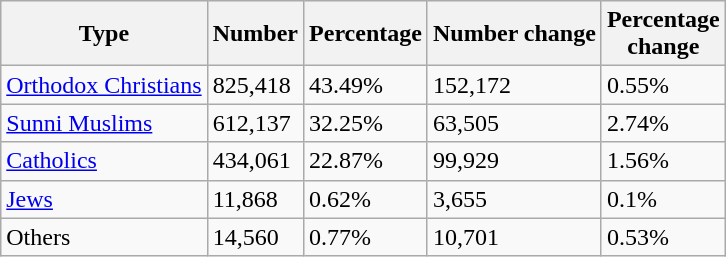<table class="wikitable sortable">
<tr>
<th>Type</th>
<th>Number</th>
<th>Percentage</th>
<th>Number change</th>
<th>Percentage <br>change</th>
</tr>
<tr>
<td><a href='#'>Orthodox Christians</a></td>
<td>825,418</td>
<td>43.49%</td>
<td>152,172</td>
<td>0.55%</td>
</tr>
<tr>
<td><a href='#'>Sunni Muslims</a></td>
<td>612,137</td>
<td>32.25%</td>
<td>63,505</td>
<td>2.74%</td>
</tr>
<tr>
<td><a href='#'>Catholics</a></td>
<td>434,061</td>
<td>22.87%</td>
<td>99,929</td>
<td>1.56%</td>
</tr>
<tr>
<td><a href='#'>Jews</a></td>
<td>11,868</td>
<td>0.62%</td>
<td>3,655</td>
<td>0.1%</td>
</tr>
<tr>
<td>Others</td>
<td>14,560</td>
<td>0.77%</td>
<td>10,701</td>
<td>0.53%</td>
</tr>
</table>
